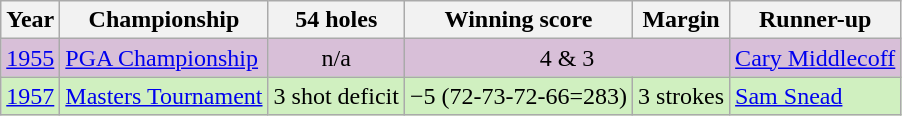<table class="wikitable">
<tr>
<th>Year</th>
<th>Championship</th>
<th>54 holes</th>
<th>Winning score</th>
<th>Margin</th>
<th>Runner-up</th>
</tr>
<tr style="background:thistle;">
<td><a href='#'>1955</a></td>
<td><a href='#'>PGA Championship</a></td>
<td align=center>n/a</td>
<td colspan="2" style="text-align:center;">4 & 3</td>
<td> <a href='#'>Cary Middlecoff</a></td>
</tr>
<tr style="background:#D0F0C0;">
<td><a href='#'>1957</a></td>
<td><a href='#'>Masters Tournament</a></td>
<td>3 shot deficit</td>
<td>−5 (72-73-72-66=283)</td>
<td>3 strokes</td>
<td> <a href='#'>Sam Snead</a></td>
</tr>
</table>
